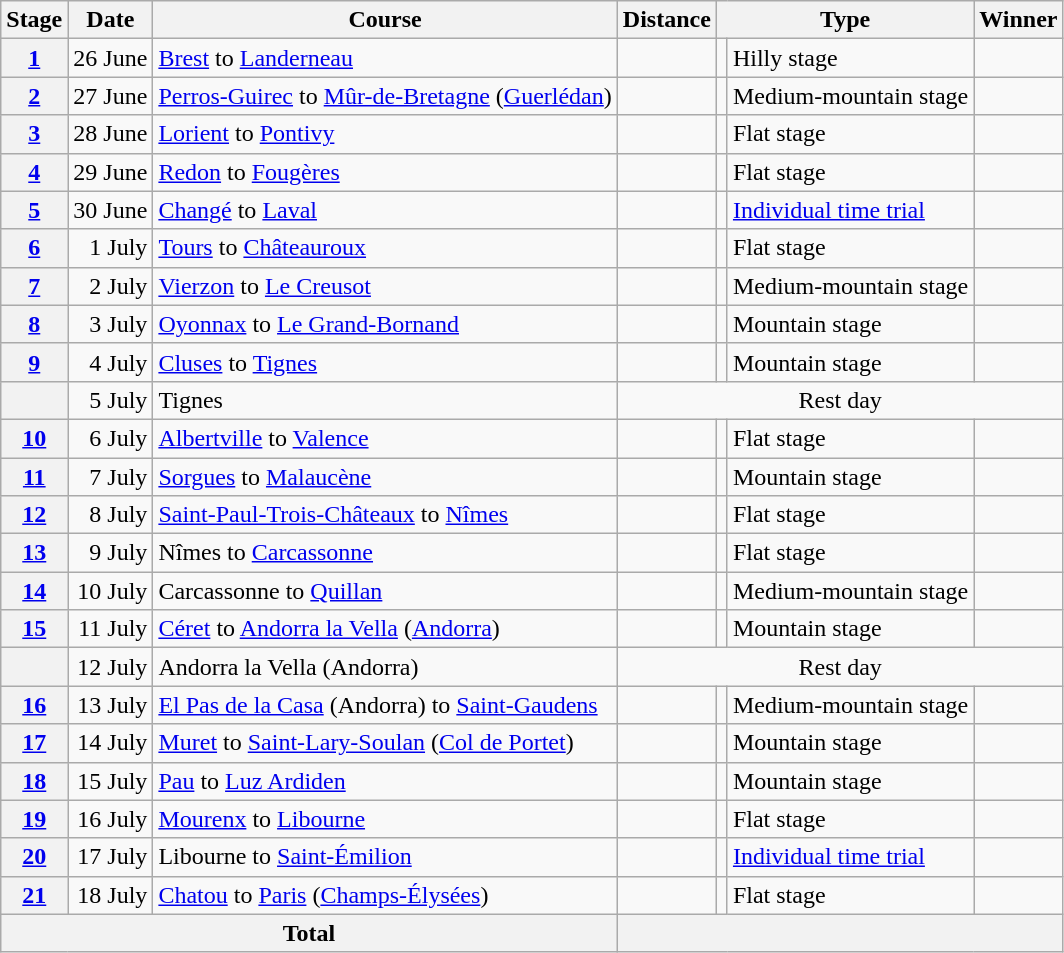<table class="wikitable sortable">
<tr>
<th scope="col">Stage</th>
<th scope="col">Date</th>
<th scope="col">Course</th>
<th scope="col">Distance</th>
<th scope="col" colspan="2">Type</th>
<th scope="col">Winner</th>
</tr>
<tr>
<th scope="row"><a href='#'>1</a></th>
<td style="text-align:right">26 June</td>
<td><a href='#'>Brest</a> to <a href='#'>Landerneau</a></td>
<td style="text-align:center;"></td>
<td></td>
<td>Hilly stage</td>
<td></td>
</tr>
<tr>
<th scope="row"><a href='#'>2</a></th>
<td style="text-align:right">27 June</td>
<td><a href='#'>Perros-Guirec</a> to <a href='#'>Mûr-de-Bretagne</a> (<a href='#'>Guerlédan</a>)</td>
<td style="text-align:center;"></td>
<td></td>
<td>Medium-mountain stage</td>
<td></td>
</tr>
<tr>
<th scope="row"><a href='#'>3</a></th>
<td style="text-align:right">28 June</td>
<td><a href='#'>Lorient</a> to <a href='#'>Pontivy</a></td>
<td style="text-align:center;"></td>
<td></td>
<td>Flat stage</td>
<td></td>
</tr>
<tr>
<th scope="row"><a href='#'>4</a></th>
<td style="text-align:right">29 June</td>
<td><a href='#'>Redon</a> to <a href='#'>Fougères</a></td>
<td style="text-align:center;"></td>
<td></td>
<td>Flat stage</td>
<td></td>
</tr>
<tr>
<th scope="row"><a href='#'>5</a></th>
<td style="text-align:right">30 June</td>
<td><a href='#'>Changé</a> to <a href='#'>Laval</a></td>
<td style="text-align:center;"></td>
<td></td>
<td><a href='#'>Individual time trial</a></td>
<td></td>
</tr>
<tr>
<th scope="row"><a href='#'>6</a></th>
<td style="text-align:right">1 July</td>
<td><a href='#'>Tours</a> to <a href='#'>Châteauroux</a></td>
<td style="text-align:center;"></td>
<td></td>
<td>Flat stage</td>
<td></td>
</tr>
<tr>
<th scope="row"><a href='#'>7</a></th>
<td style="text-align:right">2 July</td>
<td><a href='#'>Vierzon</a> to <a href='#'>Le Creusot</a></td>
<td style="text-align:center;"></td>
<td></td>
<td>Medium-mountain stage</td>
<td></td>
</tr>
<tr>
<th scope="row"><a href='#'>8</a></th>
<td style="text-align:right">3 July</td>
<td><a href='#'>Oyonnax</a> to <a href='#'>Le Grand-Bornand</a></td>
<td style="text-align:center;"></td>
<td></td>
<td>Mountain stage</td>
<td></td>
</tr>
<tr>
<th scope="row"><a href='#'>9</a></th>
<td style="text-align:right">4 July</td>
<td><a href='#'>Cluses</a> to <a href='#'>Tignes</a></td>
<td style="text-align:center;"></td>
<td></td>
<td>Mountain stage</td>
<td></td>
</tr>
<tr>
<th scope="row"></th>
<td style="text-align:right">5 July</td>
<td>Tignes</td>
<td colspan="4" style="text-align:center">Rest day</td>
</tr>
<tr>
<th scope="row"><a href='#'>10</a></th>
<td style="text-align:right">6 July</td>
<td><a href='#'>Albertville</a> to <a href='#'>Valence</a></td>
<td style="text-align:center;"></td>
<td></td>
<td>Flat stage</td>
<td></td>
</tr>
<tr>
<th scope="row"><a href='#'>11</a></th>
<td style="text-align:right">7 July</td>
<td><a href='#'>Sorgues</a> to <a href='#'>Malaucène</a></td>
<td style="text-align:center;"></td>
<td></td>
<td>Mountain stage</td>
<td></td>
</tr>
<tr>
<th scope="row"><a href='#'>12</a></th>
<td style="text-align:right">8 July</td>
<td><a href='#'>Saint-Paul-Trois-Châteaux</a> to <a href='#'>Nîmes</a></td>
<td style="text-align:center;"></td>
<td></td>
<td>Flat stage</td>
<td></td>
</tr>
<tr>
<th scope="row"><a href='#'>13</a></th>
<td style="text-align:right">9 July</td>
<td>Nîmes to <a href='#'>Carcassonne</a></td>
<td style="text-align:center;"></td>
<td></td>
<td>Flat stage</td>
<td></td>
</tr>
<tr>
<th scope="row"><a href='#'>14</a></th>
<td style="text-align:right">10 July</td>
<td>Carcassonne to <a href='#'>Quillan</a></td>
<td style="text-align:center;"></td>
<td></td>
<td>Medium-mountain stage</td>
<td></td>
</tr>
<tr>
<th scope="row"><a href='#'>15</a></th>
<td style="text-align:right">11 July</td>
<td><a href='#'>Céret</a> to <a href='#'>Andorra la Vella</a> (<a href='#'>Andorra</a>)</td>
<td style="text-align:center;"></td>
<td></td>
<td>Mountain stage</td>
<td></td>
</tr>
<tr>
<th scope="row"></th>
<td style="text-align:right">12 July</td>
<td>Andorra la Vella (Andorra)</td>
<td colspan="4" style="text-align:center">Rest day</td>
</tr>
<tr>
<th scope="row"><a href='#'>16</a></th>
<td style="text-align:right">13 July</td>
<td><a href='#'>El Pas de la Casa</a> (Andorra) to <a href='#'>Saint-Gaudens</a></td>
<td style="text-align:center;"></td>
<td></td>
<td>Medium-mountain stage</td>
<td></td>
</tr>
<tr>
<th scope="row"><a href='#'>17</a></th>
<td style="text-align:right">14 July</td>
<td><a href='#'>Muret</a> to <a href='#'>Saint-Lary-Soulan</a> (<a href='#'>Col de Portet</a>)</td>
<td style="text-align:center;"></td>
<td></td>
<td>Mountain stage</td>
<td></td>
</tr>
<tr>
<th scope="row"><a href='#'>18</a></th>
<td style="text-align:right">15 July</td>
<td><a href='#'>Pau</a> to <a href='#'>Luz Ardiden</a></td>
<td style="text-align:center;"></td>
<td></td>
<td>Mountain stage</td>
<td></td>
</tr>
<tr>
<th scope="row"><a href='#'>19</a></th>
<td style="text-align:right">16 July</td>
<td><a href='#'>Mourenx</a> to <a href='#'>Libourne</a></td>
<td style="text-align:center;"></td>
<td></td>
<td>Flat stage</td>
<td></td>
</tr>
<tr>
<th scope="row"><a href='#'>20</a></th>
<td style="text-align:right">17 July</td>
<td>Libourne to <a href='#'>Saint-Émilion</a></td>
<td style="text-align:center;"></td>
<td></td>
<td><a href='#'>Individual time trial</a></td>
<td></td>
</tr>
<tr>
<th scope="row"><a href='#'>21</a></th>
<td style="text-align:right">18 July</td>
<td><a href='#'>Chatou</a> to <a href='#'>Paris</a> (<a href='#'>Champs-Élysées</a>)</td>
<td style="text-align:center;"></td>
<td></td>
<td>Flat stage</td>
<td></td>
</tr>
<tr>
<th colspan="3">Total</th>
<th colspan="4" style="text-align:center"></th>
</tr>
</table>
